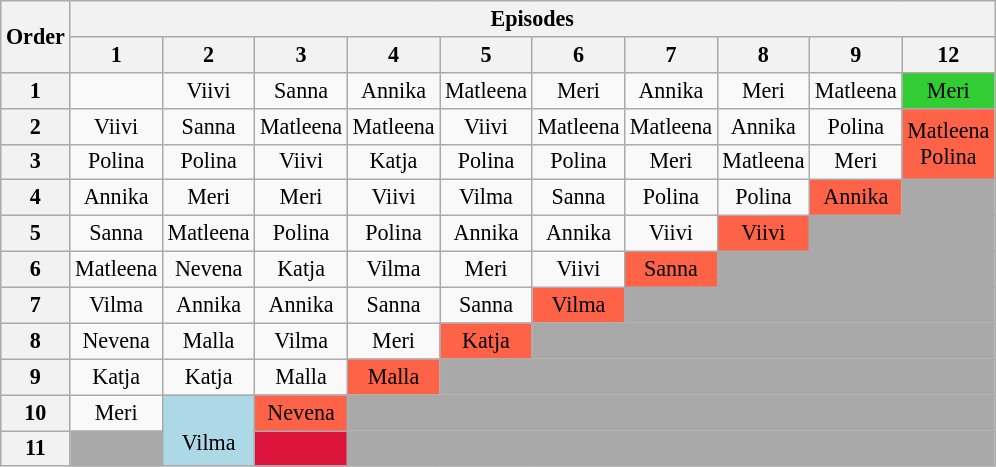<table class="wikitable" style="text-align:center; font-size:92%">
<tr>
<th rowspan=2>Order</th>
<th colspan="10">Episodes</th>
</tr>
<tr>
<th>1</th>
<th>2</th>
<th>3</th>
<th>4</th>
<th>5</th>
<th>6</th>
<th>7</th>
<th>8</th>
<th>9</th>
<th>12</th>
</tr>
<tr>
<th>1</th>
<td></td>
<td>Viivi</td>
<td>Sanna</td>
<td>Annika</td>
<td>Matleena</td>
<td>Meri</td>
<td>Annika</td>
<td>Meri</td>
<td>Matleena</td>
<td style="background:limegreen;">Meri</td>
</tr>
<tr>
<th>2</th>
<td>Viivi</td>
<td>Sanna</td>
<td>Matleena</td>
<td>Matleena</td>
<td>Viivi</td>
<td>Matleena</td>
<td>Matleena</td>
<td>Annika</td>
<td>Polina</td>
<td rowspan="2" style="background:tomato;">Matleena<br>Polina</td>
</tr>
<tr>
<th>3</th>
<td>Polina</td>
<td>Polina</td>
<td>Viivi</td>
<td>Katja</td>
<td>Polina</td>
<td>Polina</td>
<td>Meri</td>
<td>Matleena</td>
<td>Meri</td>
</tr>
<tr>
<th>4</th>
<td>Annika</td>
<td>Meri</td>
<td>Meri</td>
<td>Viivi</td>
<td>Vilma</td>
<td>Sanna</td>
<td>Polina</td>
<td>Polina</td>
<td style="background:tomato;">Annika</td>
<td bgcolor="darkgray"></td>
</tr>
<tr>
<th>5</th>
<td>Sanna</td>
<td>Matleena</td>
<td>Polina</td>
<td>Polina</td>
<td>Annika</td>
<td>Annika</td>
<td>Viivi</td>
<td style="background:tomato;">Viivi</td>
<td colspan="2" bgcolor="darkgray"></td>
</tr>
<tr>
<th>6</th>
<td>Matleena</td>
<td>Nevena</td>
<td>Katja</td>
<td>Vilma</td>
<td>Meri</td>
<td>Viivi</td>
<td style="background:tomato;">Sanna</td>
<td colspan="3" bgcolor="darkgray"></td>
</tr>
<tr>
<th>7</th>
<td>Vilma</td>
<td>Annika</td>
<td>Annika</td>
<td>Sanna</td>
<td>Sanna</td>
<td style="background:tomato;">Vilma</td>
<td colspan="4" bgcolor="darkgray"></td>
</tr>
<tr>
<th>8</th>
<td>Nevena</td>
<td>Malla</td>
<td>Vilma</td>
<td>Meri</td>
<td style="background:tomato;">Katja</td>
<td colspan="5" bgcolor="darkgray"></td>
</tr>
<tr>
<th>9</th>
<td>Katja</td>
<td>Katja</td>
<td>Malla</td>
<td style="background:tomato;">Malla</td>
<td colspan="6" bgcolor="darkgray"></td>
</tr>
<tr>
<th>10</th>
<td>Meri</td>
<td rowspan="2" bgcolor="lightblue"> <br> Vilma</td>
<td style="background:tomato;">Nevena</td>
<td colspan="7" bgcolor="darkgray"></td>
</tr>
<tr>
<th>11</th>
<td style="background:darkgrey"></td>
<td style="background:crimson;"></td>
<td colspan="7" bgcolor="darkgray"></td>
</tr>
</table>
